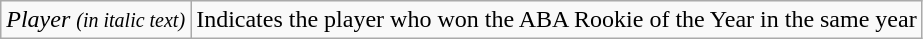<table class="wikitable">
<tr>
<td><em>Player <small>(in italic text)</small></em></td>
<td>Indicates the player who won the ABA Rookie of the Year in the same year</td>
</tr>
</table>
